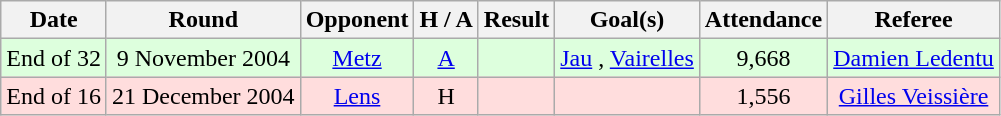<table class="wikitable" style="text-align:center">
<tr>
<th class="wikitable">Date</th>
<th>Round</th>
<th>Opponent</th>
<th>H / A</th>
<th>Result</th>
<th>Goal(s)</th>
<th>Attendance</th>
<th>Referee</th>
</tr>
<tr style="background:#dfd;">
<td>End of 32</td>
<td>9 November 2004</td>
<td><a href='#'>Metz</a></td>
<td><a href='#'>A</a></td>
<td></td>
<td><a href='#'>Jau</a> , <a href='#'>Vairelles</a> </td>
<td>9,668</td>
<td><a href='#'>Damien Ledentu</a></td>
</tr>
<tr style="background:#fdd;">
<td>End of 16</td>
<td>21 December 2004</td>
<td><a href='#'>Lens</a></td>
<td>H</td>
<td></td>
<td></td>
<td>1,556</td>
<td><a href='#'>Gilles Veissière</a></td>
</tr>
</table>
